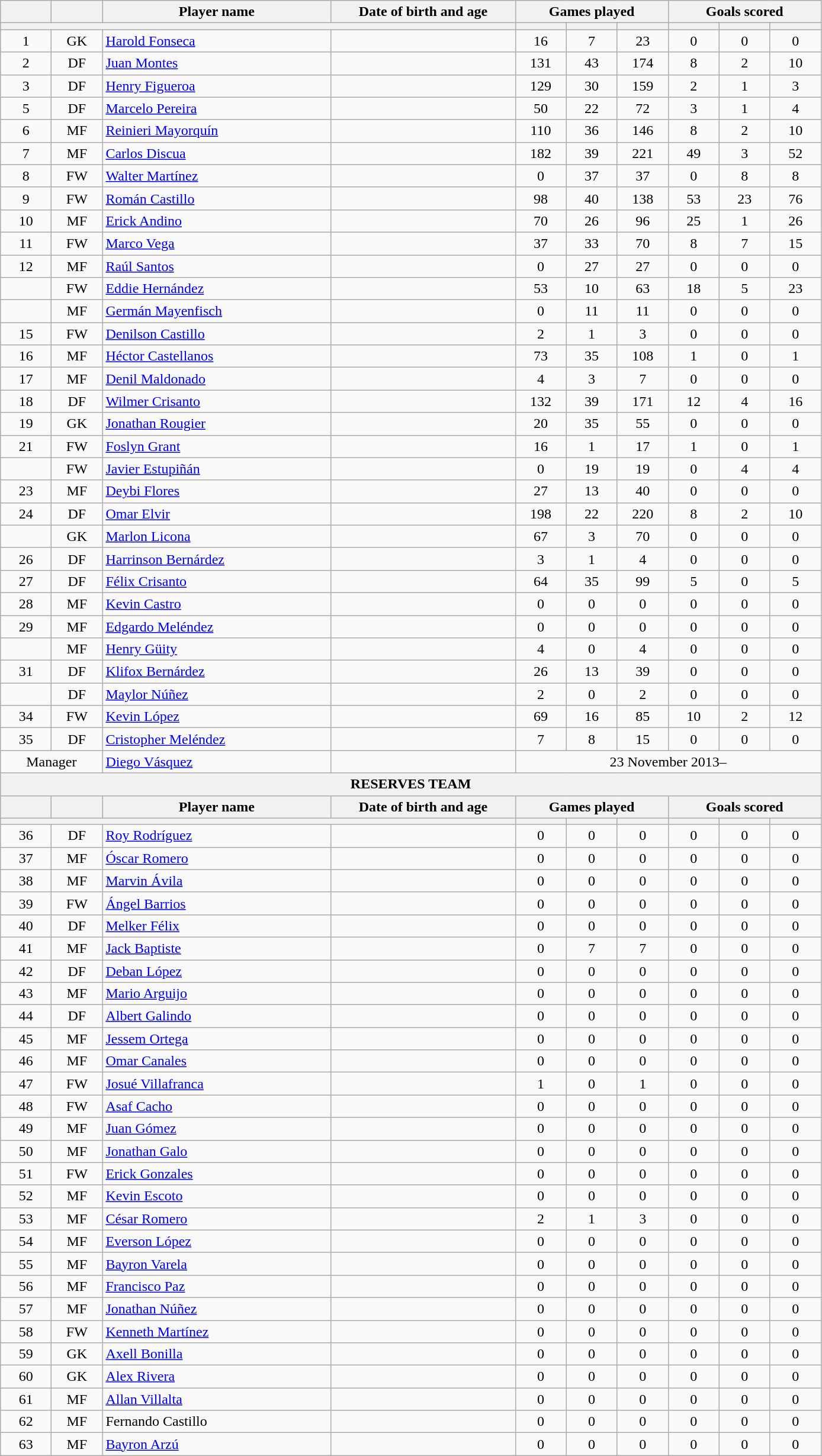<table class="wikitable">
<tr>
<th width="50"></th>
<th width="50"></th>
<th width="250">Player name</th>
<th width="200">Date of birth and age</th>
<th width="150" colspan="3">Games played</th>
<th width="150" colspan="3">Goals scored</th>
</tr>
<tr>
<th colspan="4"></th>
<th width="50"></th>
<th width="50"></th>
<th width="50"></th>
<th width="50"></th>
<th width="50"></th>
<th width="50"></th>
</tr>
<tr align="center">
<td>1</td>
<td>GK</td>
<td align="left"> <a href='#'>Harold Fonseca</a></td>
<td></td>
<td>16</td>
<td>7</td>
<td>23</td>
<td>0</td>
<td>0</td>
<td>0</td>
</tr>
<tr align="center">
<td>2</td>
<td>DF</td>
<td align="left"> <a href='#'>Juan Montes</a></td>
<td></td>
<td>131</td>
<td>43</td>
<td>174</td>
<td>8</td>
<td>2</td>
<td>10</td>
</tr>
<tr align="center">
<td>3</td>
<td>DF</td>
<td align="left"> <a href='#'>Henry Figueroa</a></td>
<td></td>
<td>129</td>
<td>30</td>
<td>159</td>
<td>2</td>
<td>1</td>
<td>3</td>
</tr>
<tr align="center">
<td>5</td>
<td>DF</td>
<td align="left"> <a href='#'>Marcelo Pereira</a></td>
<td></td>
<td>50</td>
<td>22</td>
<td>72</td>
<td>3</td>
<td>1</td>
<td>4</td>
</tr>
<tr align="center">
<td>6</td>
<td>MF</td>
<td align="left"> <a href='#'>Reinieri Mayorquín</a></td>
<td></td>
<td>110</td>
<td>36</td>
<td>146</td>
<td>8</td>
<td>2</td>
<td>10</td>
</tr>
<tr align="center">
<td>7</td>
<td>MF</td>
<td align="left"> <a href='#'>Carlos Discua</a></td>
<td></td>
<td>182</td>
<td>39</td>
<td>221</td>
<td>49</td>
<td>3</td>
<td>52</td>
</tr>
<tr align="center">
<td>8</td>
<td>FW</td>
<td align="left"> <a href='#'>Walter Martínez</a></td>
<td></td>
<td>0</td>
<td>37</td>
<td>37</td>
<td>0</td>
<td>8</td>
<td>8</td>
</tr>
<tr align="center">
<td>9</td>
<td>FW</td>
<td align="left"> <a href='#'>Román Castillo</a></td>
<td></td>
<td>98</td>
<td>40</td>
<td>138</td>
<td>53</td>
<td>23</td>
<td>76</td>
</tr>
<tr align="center">
<td>10</td>
<td>MF</td>
<td align="left"> <a href='#'>Erick Andino</a></td>
<td></td>
<td>70</td>
<td>26</td>
<td>96</td>
<td>25</td>
<td>1</td>
<td>26</td>
</tr>
<tr align="center">
<td>11</td>
<td>FW</td>
<td align="left"> <a href='#'>Marco Vega</a></td>
<td></td>
<td>37</td>
<td>33</td>
<td>70</td>
<td>8</td>
<td>7</td>
<td>15</td>
</tr>
<tr align="center">
<td>12</td>
<td>MF</td>
<td align="left"> <a href='#'>Raúl Santos</a></td>
<td></td>
<td>0</td>
<td>27</td>
<td>27</td>
<td>0</td>
<td>0</td>
<td>0</td>
</tr>
<tr align="center">
<td></td>
<td>FW</td>
<td align="left"> <a href='#'>Eddie Hernández</a></td>
<td></td>
<td>53</td>
<td>10</td>
<td>63</td>
<td>18</td>
<td>5</td>
<td>23</td>
</tr>
<tr align="center">
<td></td>
<td>MF</td>
<td align="left"> <a href='#'>Germán Mayenfisch</a></td>
<td></td>
<td>0</td>
<td>11</td>
<td>11</td>
<td>0</td>
<td>0</td>
<td>0</td>
</tr>
<tr align="center">
<td>15</td>
<td>FW</td>
<td align="left"> <a href='#'>Denilson Castillo</a></td>
<td></td>
<td>2</td>
<td>1</td>
<td>3</td>
<td>0</td>
<td>0</td>
<td>0</td>
</tr>
<tr align="center">
<td>16</td>
<td>MF</td>
<td align="left"> <a href='#'>Héctor Castellanos</a></td>
<td></td>
<td>73</td>
<td>35</td>
<td>108</td>
<td>1</td>
<td>0</td>
<td>1</td>
</tr>
<tr align="center">
<td>17</td>
<td>MF</td>
<td align="left"> <a href='#'>Denil Maldonado</a></td>
<td></td>
<td>4</td>
<td>3</td>
<td>7</td>
<td>0</td>
<td>0</td>
<td>0</td>
</tr>
<tr align="center">
<td>18</td>
<td>DF</td>
<td align="left"> <a href='#'>Wilmer Crisanto</a></td>
<td></td>
<td>132</td>
<td>39</td>
<td>171</td>
<td>12</td>
<td>4</td>
<td>16</td>
</tr>
<tr align="center">
<td>19</td>
<td>GK</td>
<td align="left"> <a href='#'>Jonathan Rougier</a></td>
<td></td>
<td>20</td>
<td>35</td>
<td>55</td>
<td>0</td>
<td>0</td>
<td>0</td>
</tr>
<tr align="center">
<td>21</td>
<td>FW</td>
<td align="left"> <a href='#'>Foslyn Grant</a></td>
<td></td>
<td>16</td>
<td>1</td>
<td>17</td>
<td>1</td>
<td>0</td>
<td>1</td>
</tr>
<tr align="center">
<td></td>
<td>FW</td>
<td align="left"> <a href='#'>Javier Estupiñán</a></td>
<td></td>
<td>0</td>
<td>19</td>
<td>19</td>
<td>0</td>
<td>4</td>
<td>4</td>
</tr>
<tr align="center">
<td>23</td>
<td>MF</td>
<td align="left"> <a href='#'>Deybi Flores</a></td>
<td></td>
<td>27</td>
<td>13</td>
<td>40</td>
<td>0</td>
<td>0</td>
<td>0</td>
</tr>
<tr align="center">
<td>24</td>
<td>DF</td>
<td align="left"> <a href='#'>Omar Elvir</a></td>
<td></td>
<td>198</td>
<td>22</td>
<td>220</td>
<td>8</td>
<td>2</td>
<td>10</td>
</tr>
<tr align="center">
<td></td>
<td>GK</td>
<td align="left"> <a href='#'>Marlon Licona</a></td>
<td></td>
<td>67</td>
<td>3</td>
<td>70</td>
<td>0</td>
<td>0</td>
<td>0</td>
</tr>
<tr align="center">
<td>26</td>
<td>DF</td>
<td align="left"> <a href='#'>Harrinson Bernárdez</a></td>
<td></td>
<td>3</td>
<td>1</td>
<td>4</td>
<td>0</td>
<td>0</td>
<td>0</td>
</tr>
<tr align="center">
<td>27</td>
<td>DF</td>
<td align="left"> <a href='#'>Félix Crisanto</a></td>
<td></td>
<td>64</td>
<td>35</td>
<td>99</td>
<td>5</td>
<td>0</td>
<td>5</td>
</tr>
<tr align="center">
<td>28</td>
<td>MF</td>
<td align="left"> <a href='#'>Kevin Castro</a></td>
<td></td>
<td>0</td>
<td>0</td>
<td>0</td>
<td>0</td>
<td>0</td>
<td>0</td>
</tr>
<tr align="center">
<td>29</td>
<td>MF</td>
<td align="left"> <a href='#'>Edgardo Meléndez</a></td>
<td></td>
<td>0</td>
<td>0</td>
<td>0</td>
<td>0</td>
<td>0</td>
<td>0</td>
</tr>
<tr align="center">
<td></td>
<td>MF</td>
<td align="left"> <a href='#'>Henry Güity</a></td>
<td></td>
<td>4</td>
<td>0</td>
<td>4</td>
<td>0</td>
<td>0</td>
<td>0</td>
</tr>
<tr align="center">
<td>31</td>
<td>DF</td>
<td align="left"> <a href='#'>Klifox Bernárdez</a></td>
<td></td>
<td>26</td>
<td>13</td>
<td>39</td>
<td>0</td>
<td>0</td>
<td>0</td>
</tr>
<tr align="center">
<td></td>
<td>DF</td>
<td align="left"> <a href='#'>Maylor Núñez</a></td>
<td></td>
<td>2</td>
<td>0</td>
<td>2</td>
<td>0</td>
<td>0</td>
<td>0</td>
</tr>
<tr align="center">
<td>34</td>
<td>FW</td>
<td align="left"> <a href='#'>Kevin López</a></td>
<td></td>
<td>69</td>
<td>16</td>
<td>85</td>
<td>10</td>
<td>2</td>
<td>12</td>
</tr>
<tr align="center">
<td>35</td>
<td>DF</td>
<td align="left"> <a href='#'>Cristopher Meléndez</a></td>
<td></td>
<td>7</td>
<td>8</td>
<td>15</td>
<td>0</td>
<td>0</td>
<td>0</td>
</tr>
<tr align="center">
<td colspan="2">Manager</td>
<td align="left"> <a href='#'>Diego Vásquez</a></td>
<td></td>
<td colspan="6">23 November 2013–</td>
</tr>
<tr>
<th colspan=10>RESERVES TEAM</th>
</tr>
<tr>
<th width="50"></th>
<th width="50"></th>
<th width="250">Player name</th>
<th width="200">Date of birth and age</th>
<th width="150" colspan="3">Games played</th>
<th width="150" colspan="3">Goals scored</th>
</tr>
<tr>
<th colspan="4"></th>
<th width="50"></th>
<th width="50"></th>
<th width="50"></th>
<th width="50"></th>
<th width="50"></th>
<th width="50"></th>
</tr>
<tr align="center">
<td>36</td>
<td>DF</td>
<td align="left"> <a href='#'>Roy Rodríguez</a></td>
<td></td>
<td>0</td>
<td>0</td>
<td>0</td>
<td>0</td>
<td>0</td>
<td>0</td>
</tr>
<tr align="center">
<td>37</td>
<td>MF</td>
<td align="left"> <a href='#'>Óscar Romero</a></td>
<td></td>
<td>0</td>
<td>0</td>
<td>0</td>
<td>0</td>
<td>0</td>
<td>0</td>
</tr>
<tr align="center">
<td>38</td>
<td>MF</td>
<td align="left"> <a href='#'>Marvin Ávila</a></td>
<td></td>
<td>0</td>
<td>0</td>
<td>0</td>
<td>0</td>
<td>0</td>
<td>0</td>
</tr>
<tr align="center">
<td>39</td>
<td>FW</td>
<td align="left"> <a href='#'>Ángel Barrios</a></td>
<td></td>
<td>0</td>
<td>0</td>
<td>0</td>
<td>0</td>
<td>0</td>
<td>0</td>
</tr>
<tr align="center">
<td>40</td>
<td>DF</td>
<td align="left"> <a href='#'>Melker Félix</a></td>
<td></td>
<td>0</td>
<td>0</td>
<td>0</td>
<td>0</td>
<td>0</td>
<td>0</td>
</tr>
<tr align="center">
<td>41</td>
<td>MF</td>
<td align="left"> <a href='#'>Jack Baptiste</a></td>
<td></td>
<td>0</td>
<td>7</td>
<td>7</td>
<td>0</td>
<td>0</td>
<td>0</td>
</tr>
<tr align="center">
<td>42</td>
<td>DF</td>
<td align="left"> <a href='#'>Deban López</a></td>
<td></td>
<td>0</td>
<td>0</td>
<td>0</td>
<td>0</td>
<td>0</td>
<td>0</td>
</tr>
<tr align="center">
<td>43</td>
<td>MF</td>
<td align="left"> <a href='#'>Mario Arguijo</a></td>
<td></td>
<td>0</td>
<td>0</td>
<td>0</td>
<td>0</td>
<td>0</td>
<td>0</td>
</tr>
<tr align="center">
<td>44</td>
<td>DF</td>
<td align="left"> <a href='#'>Albert Galindo</a></td>
<td></td>
<td>0</td>
<td>0</td>
<td>0</td>
<td>0</td>
<td>0</td>
<td>0</td>
</tr>
<tr align="center">
<td>45</td>
<td>MF</td>
<td align="left"> <a href='#'>Jessem Ortega</a></td>
<td></td>
<td>0</td>
<td>0</td>
<td>0</td>
<td>0</td>
<td>0</td>
<td>0</td>
</tr>
<tr align="center">
<td>46</td>
<td>MF</td>
<td align="left"> <a href='#'>Omar Canales</a></td>
<td></td>
<td>0</td>
<td>0</td>
<td>0</td>
<td>0</td>
<td>0</td>
<td>0</td>
</tr>
<tr align="center">
<td>47</td>
<td>FW</td>
<td align="left"> <a href='#'>Josué Villafranca</a></td>
<td></td>
<td>1</td>
<td>0</td>
<td>1</td>
<td>0</td>
<td>0</td>
<td>0</td>
</tr>
<tr align="center">
<td>48</td>
<td>FW</td>
<td align="left"> <a href='#'>Asaf Cacho</a></td>
<td></td>
<td>0</td>
<td>0</td>
<td>0</td>
<td>0</td>
<td>0</td>
<td>0</td>
</tr>
<tr align="center">
<td>49</td>
<td>MF</td>
<td align="left"> <a href='#'>Juan Gómez</a></td>
<td></td>
<td>0</td>
<td>0</td>
<td>0</td>
<td>0</td>
<td>0</td>
<td>0</td>
</tr>
<tr align="center">
<td>50</td>
<td>MF</td>
<td align="left"> <a href='#'>Jonathan Galo</a></td>
<td></td>
<td>0</td>
<td>0</td>
<td>0</td>
<td>0</td>
<td>0</td>
<td>0</td>
</tr>
<tr align="center">
<td>51</td>
<td>FW</td>
<td align="left"> <a href='#'>Erick Gonzales</a></td>
<td></td>
<td>0</td>
<td>0</td>
<td>0</td>
<td>0</td>
<td>0</td>
<td>0</td>
</tr>
<tr align="center">
<td>52</td>
<td>MF</td>
<td align="left"> <a href='#'>Kevin Escoto</a></td>
<td></td>
<td>0</td>
<td>0</td>
<td>0</td>
<td>0</td>
<td>0</td>
<td>0</td>
</tr>
<tr align="center">
<td>53</td>
<td>MF</td>
<td align="left"> <a href='#'>César Romero</a></td>
<td></td>
<td>2</td>
<td>1</td>
<td>3</td>
<td>0</td>
<td>0</td>
<td>0</td>
</tr>
<tr align="center">
<td>54</td>
<td>MF</td>
<td align="left"> <a href='#'>Everson López</a></td>
<td></td>
<td>0</td>
<td>0</td>
<td>0</td>
<td>0</td>
<td>0</td>
<td>0</td>
</tr>
<tr align="center">
<td>55</td>
<td>MF</td>
<td align="left"> <a href='#'>Bayron Varela</a></td>
<td></td>
<td>0</td>
<td>0</td>
<td>0</td>
<td>0</td>
<td>0</td>
<td>0</td>
</tr>
<tr align="center">
<td>56</td>
<td>MF</td>
<td align="left"> <a href='#'>Francisco Paz</a></td>
<td></td>
<td>0</td>
<td>0</td>
<td>0</td>
<td>0</td>
<td>0</td>
<td>0</td>
</tr>
<tr align="center">
<td>57</td>
<td>MF</td>
<td align="left"> <a href='#'>Jonathan Núñez</a></td>
<td></td>
<td>0</td>
<td>0</td>
<td>0</td>
<td>0</td>
<td>0</td>
<td>0</td>
</tr>
<tr align="center">
<td>58</td>
<td>FW</td>
<td align="left"> <a href='#'>Kenneth Martínez</a></td>
<td></td>
<td>0</td>
<td>0</td>
<td>0</td>
<td>0</td>
<td>0</td>
<td>0</td>
</tr>
<tr align="center">
<td>59</td>
<td>GK</td>
<td align="left"> <a href='#'>Axell Bonilla</a></td>
<td></td>
<td>0</td>
<td>0</td>
<td>0</td>
<td>0</td>
<td>0</td>
<td>0</td>
</tr>
<tr align="center">
<td>60</td>
<td>GK</td>
<td align="left"> <a href='#'>Alex Rivera</a></td>
<td></td>
<td>0</td>
<td>0</td>
<td>0</td>
<td>0</td>
<td>0</td>
<td>0</td>
</tr>
<tr align="center">
<td>61</td>
<td>MF</td>
<td align="left"> <a href='#'>Allan Villalta</a></td>
<td></td>
<td>0</td>
<td>0</td>
<td>0</td>
<td>0</td>
<td>0</td>
<td>0</td>
</tr>
<tr align="center">
<td>62</td>
<td>MF</td>
<td align="left"> Fernando Castillo</td>
<td></td>
<td>0</td>
<td>0</td>
<td>0</td>
<td>0</td>
<td>0</td>
<td>0</td>
</tr>
<tr align="center">
<td>63</td>
<td>MF</td>
<td align="left"> <a href='#'>Bayron Arzú</a></td>
<td></td>
<td>0</td>
<td>0</td>
<td>0</td>
<td>0</td>
<td>0</td>
<td>0</td>
</tr>
</table>
